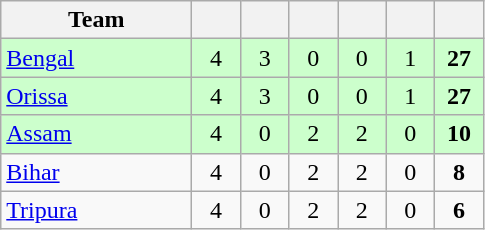<table class="wikitable" style="text-align:center">
<tr>
<th style="width:120px">Team</th>
<th style="width:25px"></th>
<th style="width:25px"></th>
<th style="width:25px"></th>
<th style="width:25px"></th>
<th style="width:25px"></th>
<th style="width:25px"></th>
</tr>
<tr style="background:#cfc;">
<td style="text-align:left"><a href='#'>Bengal</a></td>
<td>4</td>
<td>3</td>
<td>0</td>
<td>0</td>
<td>1</td>
<td><strong>27</strong></td>
</tr>
<tr style="background:#cfc;">
<td style="text-align:left"><a href='#'>Orissa</a></td>
<td>4</td>
<td>3</td>
<td>0</td>
<td>0</td>
<td>1</td>
<td><strong>27</strong></td>
</tr>
<tr style="background:#cfc;">
<td style="text-align:left"><a href='#'>Assam</a></td>
<td>4</td>
<td>0</td>
<td>2</td>
<td>2</td>
<td>0</td>
<td><strong>10</strong></td>
</tr>
<tr>
<td style="text-align:left"><a href='#'>Bihar</a></td>
<td>4</td>
<td>0</td>
<td>2</td>
<td>2</td>
<td>0</td>
<td><strong>8</strong></td>
</tr>
<tr>
<td style="text-align:left"><a href='#'>Tripura</a></td>
<td>4</td>
<td>0</td>
<td>2</td>
<td>2</td>
<td>0</td>
<td><strong>6</strong></td>
</tr>
</table>
